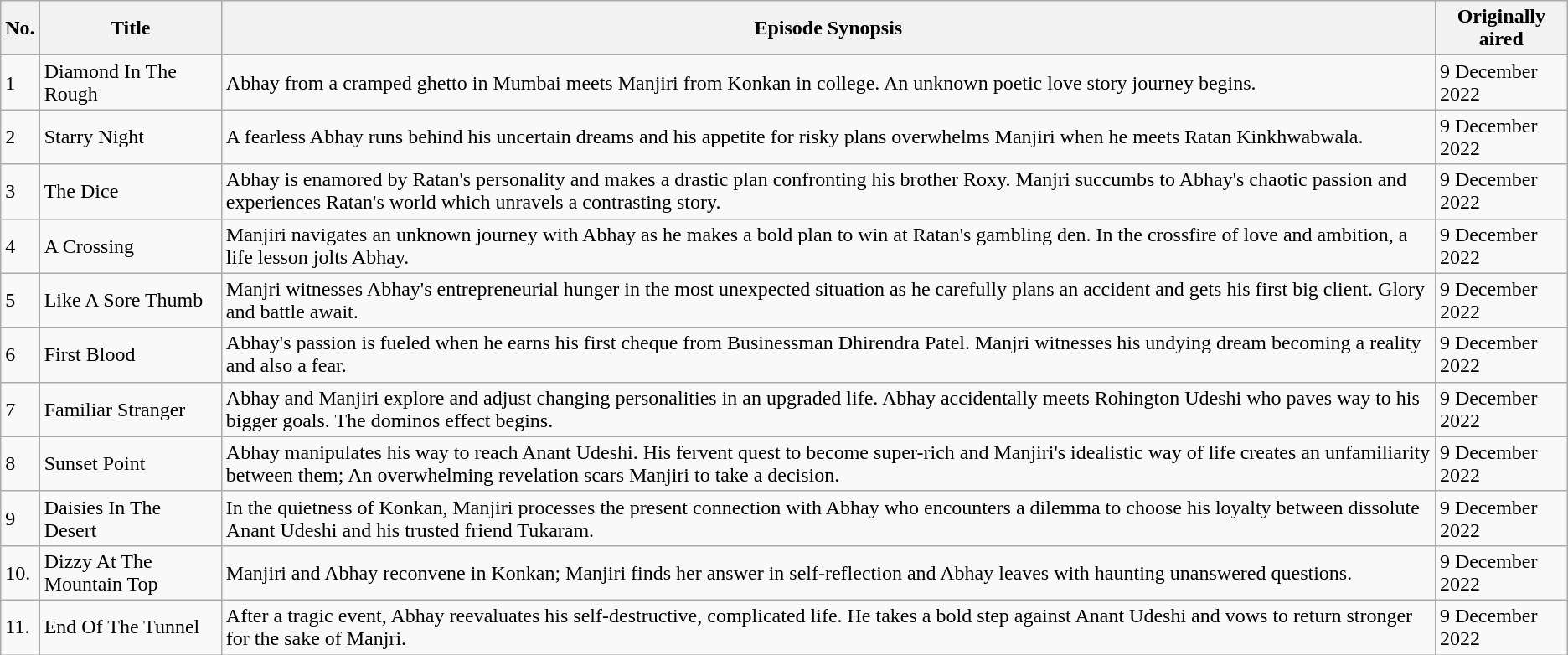<table class="wikitable">
<tr>
<th>No.</th>
<th>Title</th>
<th>Episode Synopsis</th>
<th>Originally aired</th>
</tr>
<tr>
<td>1</td>
<td>Diamond In The Rough</td>
<td>Abhay from a cramped ghetto in Mumbai meets Manjiri from Konkan in college. An unknown poetic love story journey begins.</td>
<td>9 December 2022</td>
</tr>
<tr>
<td>2</td>
<td>Starry Night</td>
<td>A fearless Abhay runs behind his uncertain dreams and his appetite for risky plans overwhelms Manjiri when he meets Ratan Kinkhwabwala.</td>
<td>9 December 2022</td>
</tr>
<tr>
<td>3</td>
<td>The Dice</td>
<td>Abhay is enamored by Ratan's personality and makes a drastic plan confronting his brother Roxy. Manjri succumbs to Abhay's chaotic passion and experiences Ratan's world which unravels a contrasting story.</td>
<td>9 December 2022</td>
</tr>
<tr>
<td>4</td>
<td>A Crossing</td>
<td>Manjiri navigates an unknown journey with Abhay as he makes a bold plan to win at Ratan's gambling den. In the crossfire of love and ambition, a life lesson jolts Abhay.</td>
<td>9 December 2022</td>
</tr>
<tr>
<td>5</td>
<td>Like A Sore Thumb</td>
<td>Manjri witnesses Abhay's entrepreneurial hunger in the most unexpected situation as he carefully plans an accident and gets his first big client. Glory and battle await.</td>
<td>9 December 2022</td>
</tr>
<tr>
<td>6</td>
<td>First Blood</td>
<td>Abhay's passion is fueled when he earns his first cheque from Businessman Dhirendra Patel. Manjri witnesses his undying dream becoming a reality and also a fear.</td>
<td>9 December 2022</td>
</tr>
<tr>
<td>7</td>
<td>Familiar Stranger</td>
<td>Abhay and Manjiri explore and adjust changing personalities in an upgraded life. Abhay accidentally meets Rohington Udeshi who paves way to his bigger goals. The dominos effect begins.</td>
<td>9 December 2022</td>
</tr>
<tr>
<td>8</td>
<td>Sunset Point</td>
<td>Abhay manipulates his way to reach Anant Udeshi. His fervent quest to become super-rich and Manjiri's idealistic way of life creates an unfamiliarity between them; An overwhelming revelation scars Manjiri to take a decision.</td>
<td>9 December 2022</td>
</tr>
<tr>
<td>9</td>
<td>Daisies In The Desert</td>
<td>In the quietness of Konkan, Manjiri processes the present connection with Abhay who encounters a dilemma to choose his loyalty between dissolute Anant Udeshi and his trusted friend Tukaram.</td>
<td>9 December 2022</td>
</tr>
<tr>
<td>10.</td>
<td>Dizzy At The Mountain Top</td>
<td>Manjiri and Abhay reconvene in Konkan; Manjiri finds her answer in self-reflection and Abhay leaves with haunting unanswered questions.</td>
<td>9 December 2022</td>
</tr>
<tr>
<td>11.</td>
<td>End Of The Tunnel</td>
<td>After a tragic event, Abhay reevaluates his self-destructive, complicated life. He takes a bold step against Anant Udeshi and vows to return stronger for the sake of Manjri.</td>
<td>9 December 2022</td>
</tr>
</table>
